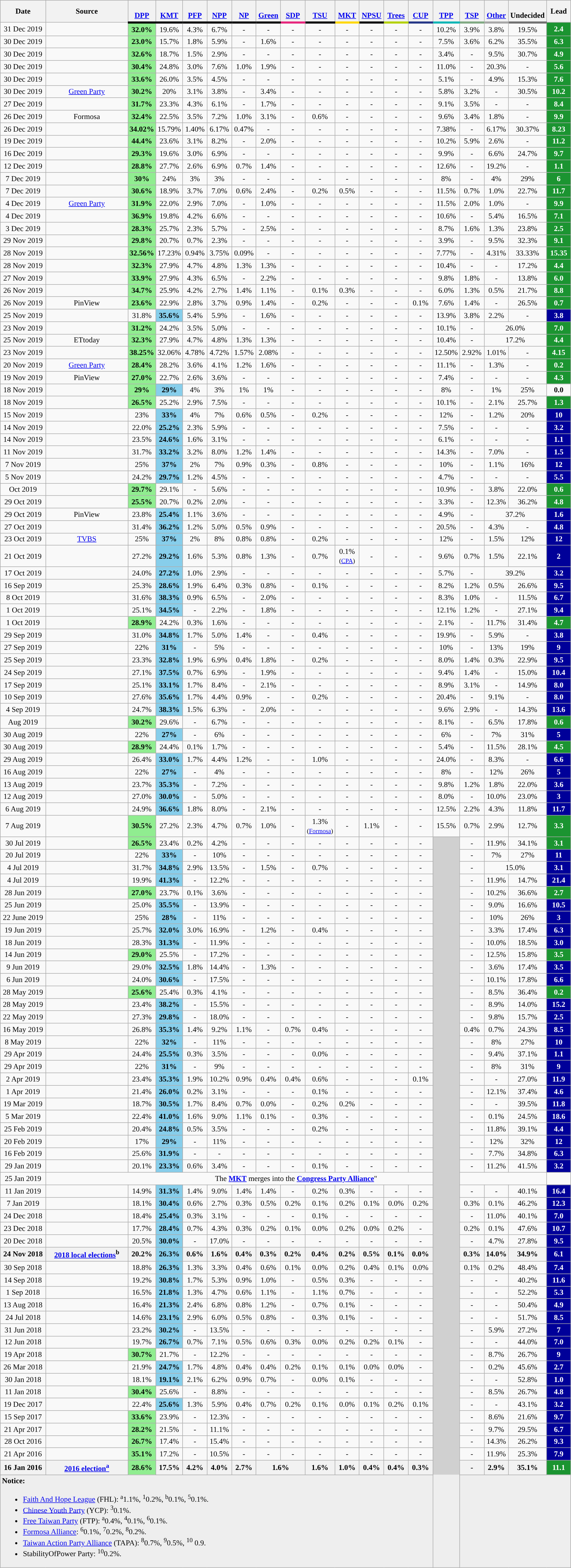<table class="wikitable collapsible" style="text-align:center; font-size:90%; ">
<tr>
<th style="width:80px;">Date</th>
<th style="width:150px;">Source</th>
<th style="width:40px; border-bottom:4px solid "><br><a href='#'>DPP</a></th>
<th style="width:40px; border-bottom:4px solid "><br><a href='#'>KMT</a></th>
<th style="width:40px; border-bottom:4px solid "><br><a href='#'>PFP</a></th>
<th style="width:40px; border-bottom:4px solid "><br><a href='#'>NPP</a></th>
<th style="width:40px; border-bottom:4px solid "><br><a href='#'>NP</a></th>
<th style="width:40px; border-bottom:4px solid "><br><a href='#'>Green</a></th>
<th style="width:40px; border-bottom:4px solid #E6267C;"><br><a href='#'>SDP</a></th>
<th style="width:40px; border-bottom:4px solid "><br><a href='#'>TSU</a></th>
<th style="width:40px; border-bottom:4px solid #FFD700;"><br><a href='#'>MKT</a></th>
<th style="width:40px; border-bottom:4px solid "><br><a href='#'>NPSU</a></th>
<th style="width:40px; border-bottom:4px solid #B4D100;"><br><a href='#'>Trees</a></th>
<th style="width:40px; border-bottom:4px solid #253686;"><br><a href='#'>CUP</a></th>
<th style="width:40px; border-bottom:4px solid #0cb5b5;"><br><a href='#'>TPP</a></th>
<th style="width:40px; border-bottom:4px solid #80a982;"><br><a href='#'>TSP</a></th>
<th style="width:40px; border-bottom:4px solid #A6A6A6;"><br><a href='#'>Other</a></th>
<th style="width:40px; border-bottom:4px solid #707070;"><br>Undecided</th>
<th style="width:40px;">Lead</th>
</tr>
<tr>
<td>31 Dec 2019</td>
<td></td>
<td style="background-color:#90ED90;"><strong>32.0%</strong></td>
<td>19.6%</td>
<td>4.3%</td>
<td>6.7%</td>
<td>-</td>
<td>-</td>
<td>-</td>
<td>-</td>
<td>-</td>
<td>-</td>
<td>-</td>
<td>-</td>
<td>10.2%</td>
<td>3.9%</td>
<td>3.8%</td>
<td>19.5%</td>
<td style="background:#1B9431; color:white"><strong>2.4</strong></td>
</tr>
<tr>
<td>30 Dec 2019</td>
<td></td>
<td style="background-color:#90ED90;"><strong>23.0%</strong></td>
<td>15.7%</td>
<td>1.8%</td>
<td>5.9%</td>
<td>-</td>
<td>1.6%</td>
<td>-</td>
<td>-</td>
<td>-</td>
<td>-</td>
<td>-</td>
<td>-</td>
<td>7.5%</td>
<td>3.6%</td>
<td>6.2%</td>
<td>35.5%</td>
<td style="background:#1B9431; color:white"><strong>6.3</strong></td>
</tr>
<tr>
<td>30 Dec 2019</td>
<td></td>
<td style="background-color:#90ED90;"><strong>32.6%</strong></td>
<td>18.7%</td>
<td>1.5%</td>
<td>2.9%</td>
<td>-</td>
<td>-</td>
<td>-</td>
<td>-</td>
<td>-</td>
<td>-</td>
<td>-</td>
<td>-</td>
<td>3.4%</td>
<td>-</td>
<td>9.5%</td>
<td>30.7%</td>
<td style="background:#1B9431; color:white"><strong>4.9</strong></td>
</tr>
<tr>
<td>30 Dec 2019</td>
<td></td>
<td style="background-color:#90ED90;"><strong>30.4%</strong></td>
<td>24.8%</td>
<td>3.0%</td>
<td>7.6%</td>
<td>1.0%</td>
<td>1.9%</td>
<td>-</td>
<td>-</td>
<td>-</td>
<td>-</td>
<td>-</td>
<td>-</td>
<td>11.0%</td>
<td>-</td>
<td>20.3%</td>
<td>-</td>
<td style="background:#1B9431; color:white"><strong>5.6</strong></td>
</tr>
<tr>
<td>30 Dec 2019</td>
<td></td>
<td style="background-color:#90ED90;"><strong>33.6%</strong></td>
<td>26.0%</td>
<td>3.5%</td>
<td>4.5%</td>
<td>-</td>
<td>-</td>
<td>-</td>
<td>-</td>
<td>-</td>
<td>-</td>
<td>-</td>
<td>-</td>
<td>5.1%</td>
<td>-</td>
<td>4.9%</td>
<td>15.3%</td>
<td style="background:#1B9431; color:white"><strong>7.6</strong></td>
</tr>
<tr>
<td>30 Dec 2019</td>
<td><a href='#'>Green Party</a></td>
<td style="background-color:#90ED90;"><strong>30.2%</strong></td>
<td>20%</td>
<td>3.1%</td>
<td>3.8%</td>
<td>-</td>
<td>3.4%</td>
<td>-</td>
<td>-</td>
<td>-</td>
<td>-</td>
<td>-</td>
<td>-</td>
<td>5.8%</td>
<td>3.2%</td>
<td>-</td>
<td>30.5%</td>
<td style="background:#1B9431; color:white"><strong>10.2</strong></td>
</tr>
<tr>
<td>27 Dec 2019</td>
<td></td>
<td style="background-color:#90ED90;"><strong>31.7%</strong></td>
<td>23.3%</td>
<td>4.3%</td>
<td>6.1%</td>
<td>-</td>
<td>1.7%</td>
<td>-</td>
<td>-</td>
<td>-</td>
<td>-</td>
<td>-</td>
<td>-</td>
<td>9.1%</td>
<td>3.5%</td>
<td>-</td>
<td>-</td>
<td style="background:#1B9431; color:white"><strong>8.4</strong></td>
</tr>
<tr>
<td>26 Dec 2019</td>
<td>Formosa</td>
<td style="background-color:#90ED90;"><strong>32.4%</strong></td>
<td>22.5%</td>
<td>3.5%</td>
<td>7.2%</td>
<td>1.0%</td>
<td>3.1%</td>
<td>-</td>
<td>0.6%</td>
<td>-</td>
<td>-</td>
<td>-</td>
<td>-</td>
<td>9.6%</td>
<td>3.4%</td>
<td>1.8%</td>
<td>-</td>
<td style="background:#1B9431; color:white"><strong>9.9</strong></td>
</tr>
<tr>
<td>26 Dec 2019</td>
<td></td>
<td style="background-color:#90ED90;"><strong>34.02%</strong></td>
<td>15.79%</td>
<td>1.40%</td>
<td>6.17%</td>
<td>0.47%</td>
<td>-</td>
<td>-</td>
<td>-</td>
<td>-</td>
<td>-</td>
<td>-</td>
<td>-</td>
<td>7.38%</td>
<td>-</td>
<td>6.17%</td>
<td>30.37%</td>
<td style="background:#1B9431; color:white"><strong>8.23</strong></td>
</tr>
<tr>
<td>19 Dec 2019</td>
<td></td>
<td style="background-color:#90ED90;"><strong>44.4%</strong></td>
<td>23.6%</td>
<td>3.1%</td>
<td>8.2%</td>
<td>-</td>
<td>2.0%</td>
<td>-</td>
<td>-</td>
<td>-</td>
<td>-</td>
<td>-</td>
<td>-</td>
<td>10.2%</td>
<td>5.9%</td>
<td>2.6%</td>
<td>-</td>
<td style="background:#1B9431; color:white"><strong>11.2</strong></td>
</tr>
<tr>
<td>16 Dec 2019</td>
<td></td>
<td style="background-color:#90ED90;"><strong>29.3%</strong></td>
<td>19.6%</td>
<td>3.0%</td>
<td>6.9%</td>
<td>-</td>
<td>-</td>
<td>-</td>
<td>-</td>
<td>-</td>
<td>-</td>
<td>-</td>
<td>-</td>
<td>9.9%</td>
<td>-</td>
<td>6.6%</td>
<td>24.7%</td>
<td style="background:#1B9431; color:white"><strong>9.7</strong></td>
</tr>
<tr>
<td>12 Dec 2019</td>
<td></td>
<td style="background-color:#90ED90;"><strong>28.8%</strong></td>
<td>27.7%</td>
<td>2.6%</td>
<td>6.9%</td>
<td>0.7%</td>
<td>1.4%</td>
<td>-</td>
<td>-</td>
<td>-</td>
<td>-</td>
<td>-</td>
<td>-</td>
<td>12.6%</td>
<td>-</td>
<td>19.2%</td>
<td>-</td>
<td style="background:#1B9431; color:white"><strong>1.1</strong></td>
</tr>
<tr>
<td>7 Dec 2019</td>
<td></td>
<td style="background-color:#90ED90;"><strong>30%</strong></td>
<td>24%</td>
<td>3%</td>
<td>3%</td>
<td>-</td>
<td>-</td>
<td>-</td>
<td>-</td>
<td>-</td>
<td>-</td>
<td>-</td>
<td>-</td>
<td>8%</td>
<td>-</td>
<td>4%</td>
<td>29%</td>
<td style="background:#1B9431; color:white"><strong>6</strong></td>
</tr>
<tr>
<td>7 Dec 2019</td>
<td></td>
<td style="background-color:#90ED90;"><strong>30.6%</strong></td>
<td>18.9%</td>
<td>3.7%</td>
<td>7.0%</td>
<td>0.6%</td>
<td>2.4%</td>
<td>-</td>
<td>0.2%</td>
<td>0.5%</td>
<td>-</td>
<td>-</td>
<td>-</td>
<td>11.5%</td>
<td>0.7%</td>
<td>1.0%</td>
<td>22.7%</td>
<td style="background:#1B9431; color:white"><strong>11.7</strong></td>
</tr>
<tr>
<td>4 Dec 2019</td>
<td><a href='#'>Green Party</a></td>
<td style="background-color:#90ED90;"><strong>31.9%</strong></td>
<td>22.0%</td>
<td>2.9%</td>
<td>7.0%</td>
<td>-</td>
<td>1.0%</td>
<td>-</td>
<td>-</td>
<td>-</td>
<td>-</td>
<td>-</td>
<td>-</td>
<td>11.5%</td>
<td>2.0%</td>
<td>1.0%</td>
<td>-</td>
<td style="background:#1B9431; color:white"><strong>9.9</strong></td>
</tr>
<tr>
<td>4 Dec 2019</td>
<td></td>
<td style="background-color:#90ED90;"><strong>36.9%</strong></td>
<td>19.8%</td>
<td>4.2%</td>
<td>6.6%</td>
<td>-</td>
<td>-</td>
<td>-</td>
<td>-</td>
<td>-</td>
<td>-</td>
<td>-</td>
<td>-</td>
<td>10.6%</td>
<td>-</td>
<td>5.4%</td>
<td>16.5%</td>
<td style="background:#1B9431; color:white"><strong>7.1</strong></td>
</tr>
<tr>
<td>3 Dec 2019</td>
<td></td>
<td style="background-color:#90ED90;"><strong>28.3%</strong></td>
<td>25.7%</td>
<td>2.3%</td>
<td>5.7%</td>
<td>-</td>
<td>2.5%</td>
<td>-</td>
<td>-</td>
<td>-</td>
<td>-</td>
<td>-</td>
<td>-</td>
<td>8.7%</td>
<td>1.6%</td>
<td>1.3%</td>
<td>23.8%</td>
<td style="background:#1B9431; color:white"><strong>2.5</strong></td>
</tr>
<tr>
<td>29 Nov 2019</td>
<td></td>
<td style="background-color:#90ED90;"><strong>29.8%</strong></td>
<td>20.7%</td>
<td>0.7%</td>
<td>2.3%</td>
<td>-</td>
<td>-</td>
<td>-</td>
<td>-</td>
<td>-</td>
<td>-</td>
<td>-</td>
<td>-</td>
<td>3.9%</td>
<td>-</td>
<td>9.5%</td>
<td>32.3%</td>
<td style="background:#1B9431; color:white"><strong>9.1</strong></td>
</tr>
<tr>
<td>28 Nov 2019</td>
<td></td>
<td style="background-color:#90ED90;"><strong>32.56%</strong></td>
<td>17.23%</td>
<td>0.94%</td>
<td>3.75%</td>
<td>0.09%</td>
<td>-</td>
<td>-</td>
<td>-</td>
<td>-</td>
<td>-</td>
<td>-</td>
<td>-</td>
<td>7.77%</td>
<td>-</td>
<td>4.31%</td>
<td>33.33%</td>
<td style="background:#1B9431; color:white"><strong>15.35</strong></td>
</tr>
<tr>
<td>28 Nov 2019</td>
<td></td>
<td style="background-color:#90ED90;"><strong>32.3%</strong></td>
<td>27.9%</td>
<td>4.7%</td>
<td>4.8%</td>
<td>1.3%</td>
<td>1.3%</td>
<td>-</td>
<td>-</td>
<td>-</td>
<td>-</td>
<td>-</td>
<td>-</td>
<td>10.4%</td>
<td>-</td>
<td>-</td>
<td>17.2%</td>
<td style="background:#1B9431; color:white"><strong>4.4</strong></td>
</tr>
<tr>
<td>27 Nov 2019</td>
<td></td>
<td style="background-color:#90ED90;"><strong>33.9%</strong></td>
<td>27.9%</td>
<td>4.3%</td>
<td>6.5%</td>
<td>-</td>
<td>2.2%</td>
<td>-</td>
<td>-</td>
<td>-</td>
<td>-</td>
<td>-</td>
<td>-</td>
<td>9.8%</td>
<td>1.8%</td>
<td>-</td>
<td>13.8%</td>
<td style="background:#1B9431; color:white"><strong>6.0</strong></td>
</tr>
<tr>
<td>26 Nov 2019</td>
<td></td>
<td style="background-color:#90ED90;"><strong>34.7%</strong></td>
<td>25.9%</td>
<td>4.2%</td>
<td>2.7%</td>
<td>1.4%</td>
<td>1.1%</td>
<td>-</td>
<td>0.1%</td>
<td>0.3%</td>
<td>-</td>
<td>-</td>
<td>-</td>
<td>6.0%</td>
<td>1.3%</td>
<td>0.5%</td>
<td>21.7%</td>
<td style="background:#1B9431; color:white"><strong>8.8</strong></td>
</tr>
<tr>
<td>26 Nov 2019</td>
<td>PinView</td>
<td style="background-color:#90ED90;"><strong>23.6%</strong></td>
<td>22.9%</td>
<td>2.8%</td>
<td>3.7%</td>
<td>0.9%</td>
<td>1.4%</td>
<td>-</td>
<td>0.2%</td>
<td>-</td>
<td>-</td>
<td>-</td>
<td>0.1%</td>
<td>7.6%</td>
<td>1.4%</td>
<td>-</td>
<td>26.5%</td>
<td style="background:#1B9431; color:white"><strong>0.7</strong></td>
</tr>
<tr>
<td>25 Nov 2019</td>
<td></td>
<td>31.8%</td>
<td style="background-color:skyblue;"><strong>35.6%</strong></td>
<td>5.4%</td>
<td>5.9%</td>
<td>-</td>
<td>1.6%</td>
<td>-</td>
<td>-</td>
<td>-</td>
<td>-</td>
<td>-</td>
<td>-</td>
<td>13.9%</td>
<td>3.8%</td>
<td>2.2%</td>
<td>-</td>
<td style="background:#000099; color:white"><strong>3.8</strong></td>
</tr>
<tr>
<td>23 Nov 2019</td>
<td></td>
<td style="background-color:#90ED90;"><strong>31.2%</strong></td>
<td>24.2%</td>
<td>3.5%</td>
<td>5.0%</td>
<td>-</td>
<td>-</td>
<td>-</td>
<td>-</td>
<td>-</td>
<td>-</td>
<td>-</td>
<td>-</td>
<td>10.1%</td>
<td>-</td>
<td colspan="2">26.0%</td>
<td style="background:#1B9431; color:white"><strong>7.0</strong></td>
</tr>
<tr>
<td>25 Nov 2019</td>
<td>ETtoday</td>
<td style="background-color:#90ED90;"><strong>32.3%</strong></td>
<td>27.9%</td>
<td>4.7%</td>
<td>4.8%</td>
<td>1.3%</td>
<td>1.3%</td>
<td>-</td>
<td>-</td>
<td>-</td>
<td>-</td>
<td>-</td>
<td>-</td>
<td>10.4%</td>
<td>-</td>
<td colspan="2">17.2%</td>
<td style="background:#1B9431; color:white"><strong>4.4</strong></td>
</tr>
<tr>
<td>23 Nov 2019</td>
<td></td>
<td style="background-color:#90ED90;"><strong>38.25%</strong></td>
<td>32.06%</td>
<td>4.78%</td>
<td>4.72%</td>
<td>1.57%</td>
<td>2.08%</td>
<td>-</td>
<td>-</td>
<td>-</td>
<td>-</td>
<td>-</td>
<td>-</td>
<td>12.50%</td>
<td>2.92%</td>
<td>1.01%</td>
<td>-</td>
<td style="background:#1B9431; color:white"><strong>4.15</strong></td>
</tr>
<tr>
<td>20 Nov 2019</td>
<td><a href='#'>Green Party</a></td>
<td style="background-color:#90ED90;"><strong>28.4%</strong></td>
<td>28.2%</td>
<td>3.6%</td>
<td>4.1%</td>
<td>1.2%</td>
<td>1.6%</td>
<td>-</td>
<td>-</td>
<td>-</td>
<td>-</td>
<td>-</td>
<td>-</td>
<td>11.1%</td>
<td>-</td>
<td>1.3%</td>
<td>-</td>
<td style="background:#1B9431; color:white"><strong>0.2</strong></td>
</tr>
<tr>
<td>19 Nov 2019</td>
<td>PinView </td>
<td style="background-color:#90ED90;"><strong>27.0%</strong></td>
<td>22.7%</td>
<td>2.6%</td>
<td>3.6%</td>
<td>-</td>
<td>-</td>
<td>-</td>
<td>-</td>
<td>-</td>
<td>-</td>
<td>-</td>
<td>-</td>
<td>7.4%</td>
<td>-</td>
<td>-</td>
<td>-</td>
<td style="background:#1B9431; color:white"><strong>4.3</strong></td>
</tr>
<tr>
<td>18 Nov 2019</td>
<td></td>
<td style="background-color:#90ED90;"><strong>29%</strong></td>
<td style="background-color:skyblue;"><strong>29%</strong></td>
<td>4%</td>
<td>3%</td>
<td>1%</td>
<td>1%</td>
<td>-</td>
<td>-</td>
<td>-</td>
<td>-</td>
<td>-</td>
<td>-</td>
<td>8%</td>
<td>-</td>
<td>1%</td>
<td>25%</td>
<td><strong>0.0</strong></td>
</tr>
<tr>
<td>18 Nov 2019</td>
<td></td>
<td style="background-color:#90ED90;"><strong>26.5%</strong></td>
<td>25.2%</td>
<td>2.9%</td>
<td>7.5%</td>
<td>-</td>
<td>-</td>
<td>-</td>
<td>-</td>
<td>-</td>
<td>-</td>
<td>-</td>
<td>-</td>
<td>10.1%</td>
<td>-</td>
<td>2.1%</td>
<td>25.7%</td>
<td style="background:#1B9431; color:white"><strong>1.3</strong></td>
</tr>
<tr>
<td>15 Nov 2019</td>
<td></td>
<td>23%</td>
<td style="background-color:skyblue;"><strong>33%</strong></td>
<td>4%</td>
<td>7%</td>
<td>0.6%</td>
<td>0.5%</td>
<td>-</td>
<td>0.2%</td>
<td>-</td>
<td>-</td>
<td>-</td>
<td>-</td>
<td>12%</td>
<td>-</td>
<td>1.2%</td>
<td>20%</td>
<td style="background:#000099; color:white"><strong>10</strong></td>
</tr>
<tr>
<td>14 Nov 2019</td>
<td></td>
<td>22.0%</td>
<td style="background-color:skyblue;"><strong>25.2%</strong></td>
<td>2.3%</td>
<td>5.9%</td>
<td>-</td>
<td>-</td>
<td>-</td>
<td>-</td>
<td>-</td>
<td>-</td>
<td>-</td>
<td>-</td>
<td>7.5%</td>
<td>-</td>
<td>-</td>
<td>-</td>
<td style="background:#000099; color:white"><strong>3.2</strong></td>
</tr>
<tr>
<td>14 Nov 2019</td>
<td></td>
<td>23.5%</td>
<td style="background-color:skyblue;"><strong>24.6%</strong></td>
<td>1.6%</td>
<td>3.1%</td>
<td>-</td>
<td>-</td>
<td>-</td>
<td>-</td>
<td>-</td>
<td>-</td>
<td>-</td>
<td>-</td>
<td>6.1%</td>
<td>-</td>
<td>-</td>
<td>-</td>
<td style="background:#000099; color:white"><strong>1.1</strong></td>
</tr>
<tr>
<td>11 Nov 2019</td>
<td></td>
<td>31.7%</td>
<td style="background-color:skyblue;"><strong>33.2%</strong></td>
<td>3.2%</td>
<td>8.0%</td>
<td>1.2%</td>
<td>1.4%</td>
<td>-</td>
<td>-</td>
<td>-</td>
<td>-</td>
<td>-</td>
<td>-</td>
<td>14.3%</td>
<td>-</td>
<td>7.0%</td>
<td>-</td>
<td style="background:#000099; color:white"><strong>1.5</strong></td>
</tr>
<tr>
<td>7 Nov 2019</td>
<td></td>
<td>25%</td>
<td style="background-color:skyblue;"><strong>37%</strong></td>
<td>2%</td>
<td>7%</td>
<td>0.9%</td>
<td>0.3%</td>
<td>-</td>
<td>0.8%</td>
<td>-</td>
<td>-</td>
<td>-</td>
<td>-</td>
<td>10%</td>
<td>-</td>
<td>1.1%</td>
<td>16%</td>
<td style="background:#000099; color:white"><strong>12</strong></td>
</tr>
<tr>
<td>5 Nov 2019</td>
<td></td>
<td>24.2%</td>
<td style="background-color:skyblue;"><strong>29.7%</strong></td>
<td>1.2%</td>
<td>4.5%</td>
<td>-</td>
<td>-</td>
<td>-</td>
<td>-</td>
<td>-</td>
<td>-</td>
<td>-</td>
<td>-</td>
<td>4.7%</td>
<td>-</td>
<td>-</td>
<td>-</td>
<td style="background:#000099; color:white"><strong>5.5</strong></td>
</tr>
<tr>
<td>Oct 2019</td>
<td></td>
<td style="background-color:#90ED90;"><strong>29.7%</strong></td>
<td>29.1%</td>
<td>-</td>
<td>5.6%</td>
<td>-</td>
<td>-</td>
<td>-</td>
<td>-</td>
<td>-</td>
<td>-</td>
<td>-</td>
<td>-</td>
<td>10.9%</td>
<td>-</td>
<td>3.8%</td>
<td>22.0%</td>
<td style="background:#1B9431; color:white"><strong>0.6</strong></td>
</tr>
<tr>
<td>29 Oct 2019</td>
<td></td>
<td style="background-color:#90ED90;"><strong>25.5%</strong></td>
<td>20.7%</td>
<td>0.2%</td>
<td>2.0%</td>
<td>-</td>
<td>-</td>
<td>-</td>
<td>-</td>
<td>-</td>
<td>-</td>
<td>-</td>
<td>-</td>
<td>3.3%</td>
<td>-</td>
<td>12.3%</td>
<td>36.2%</td>
<td style="background:#1B9431; color:white"><strong>4.8</strong></td>
</tr>
<tr>
<td>29 Oct 2019</td>
<td>PinView</td>
<td>23.8%</td>
<td style="background-color:skyblue;"><strong>25.4%</strong></td>
<td>1.1%</td>
<td>3.6%</td>
<td>-</td>
<td>-</td>
<td>-</td>
<td>-</td>
<td>-</td>
<td>-</td>
<td>-</td>
<td>-</td>
<td>4.9%</td>
<td>-</td>
<td colspan="2">37.2%</td>
<td style="background:#000099; color:white"><strong>1.6</strong></td>
</tr>
<tr>
<td>27 Oct 2019</td>
<td></td>
<td>31.4%</td>
<td style="background-color:skyblue;"><strong>36.2%</strong></td>
<td>1.2%</td>
<td>5.0%</td>
<td>0.5%</td>
<td>0.9%</td>
<td>-</td>
<td>-</td>
<td>-</td>
<td>-</td>
<td>-</td>
<td>-</td>
<td>20.5%</td>
<td>-</td>
<td>4.3%</td>
<td>-</td>
<td style="background:#000099; color:white"><strong>4.8</strong></td>
</tr>
<tr>
<td>23 Oct 2019</td>
<td><a href='#'>TVBS</a></td>
<td>25%</td>
<td style="background-color:skyblue;"><strong>37%</strong></td>
<td>2%</td>
<td>8%</td>
<td>0.8%</td>
<td>0.8%</td>
<td>-</td>
<td>0.2%</td>
<td>-</td>
<td>-</td>
<td>-</td>
<td>-</td>
<td>12%</td>
<td>-</td>
<td>1.5%</td>
<td>12%</td>
<td style="background:#000099; color:white"><strong>12</strong></td>
</tr>
<tr>
<td>21 Oct 2019</td>
<td></td>
<td>27.2%</td>
<td style="background-color:skyblue;"><strong>29.2%</strong></td>
<td>1.6%</td>
<td>5.3%</td>
<td>0.8%</td>
<td>1.3%</td>
<td>-</td>
<td>0.7%</td>
<td>0.1%<br><small>(<a href='#'>CPA</a>)</small></td>
<td>-</td>
<td>-</td>
<td>-</td>
<td>9.6%</td>
<td>0.7%</td>
<td>1.5%</td>
<td>22.1%</td>
<td style="background:#000099; color:white"><strong>2</strong></td>
</tr>
<tr>
<td>17 Oct 2019</td>
<td></td>
<td>24.0%</td>
<td style="background-color:skyblue;"><strong>27.2%</strong></td>
<td>1.0%</td>
<td>2.9%</td>
<td>-</td>
<td>-</td>
<td>-</td>
<td>-</td>
<td>-</td>
<td>-</td>
<td>-</td>
<td>-</td>
<td>5.7%</td>
<td>-</td>
<td colspan="2">39.2%</td>
<td style="background:#000099; color:white"><strong>3.2</strong></td>
</tr>
<tr>
<td>16 Sep 2019</td>
<td></td>
<td>25.3%</td>
<td style="background-color:skyblue;"><strong>28.6%</strong></td>
<td>1.9%</td>
<td>6.4%</td>
<td>0.3%</td>
<td>0.8%</td>
<td>-</td>
<td>0.1%</td>
<td>-</td>
<td>-</td>
<td>-</td>
<td>-</td>
<td>8.2%</td>
<td>1.2%</td>
<td>0.5%</td>
<td>26.6%</td>
<td style="background:#000099; color:white"><strong>9.5</strong></td>
</tr>
<tr>
<td>8 Oct 2019</td>
<td></td>
<td>31.6%</td>
<td style="background-color:skyblue;"><strong>38.3%</strong></td>
<td>0.9%</td>
<td>6.5%</td>
<td>-</td>
<td>2.0%</td>
<td>-</td>
<td>-</td>
<td>-</td>
<td>-</td>
<td>-</td>
<td>-</td>
<td>8.3%</td>
<td>1.0%</td>
<td>-</td>
<td>11.5%</td>
<td style="background:#000099; color:white"><strong>6.7</strong></td>
</tr>
<tr>
<td>1 Oct 2019</td>
<td></td>
<td>25.1%</td>
<td style="background-color:skyblue;"><strong>34.5%</strong></td>
<td>-</td>
<td>2.2%</td>
<td>-</td>
<td>1.8%</td>
<td>-</td>
<td>-</td>
<td>-</td>
<td>-</td>
<td>-</td>
<td>-</td>
<td>12.1%</td>
<td>1.2%</td>
<td>-</td>
<td>27.1%</td>
<td style="background:#000099; color:white"><strong>9.4</strong></td>
</tr>
<tr>
<td>1 Oct 2019</td>
<td></td>
<td style="background-color:#90ED90;"><strong>28.9%</strong></td>
<td>24.2%</td>
<td>0.3%</td>
<td>1.6%</td>
<td>-</td>
<td>-</td>
<td>-</td>
<td>-</td>
<td>-</td>
<td>-</td>
<td>-</td>
<td>-</td>
<td>2.1%</td>
<td>-</td>
<td>11.7%</td>
<td>31.4%</td>
<td style="background:#1B9431; color:white"><strong>4.7</strong></td>
</tr>
<tr>
<td>29 Sep 2019</td>
<td></td>
<td>31.0%</td>
<td style="background-color:skyblue;"><strong>34.8%</strong></td>
<td>1.7%</td>
<td>5.0%</td>
<td>1.4%</td>
<td>-</td>
<td>-</td>
<td>0.4%</td>
<td>-</td>
<td>-</td>
<td>-</td>
<td>-</td>
<td>19.9%</td>
<td>-</td>
<td>5.9%</td>
<td>-</td>
<td style="background:#000099; color:white"><strong>3.8</strong></td>
</tr>
<tr>
<td>27 Sep 2019</td>
<td></td>
<td>22%</td>
<td style="background-color:skyblue;"><strong>31%</strong></td>
<td>-</td>
<td>5%</td>
<td>-</td>
<td>-</td>
<td>-</td>
<td>-</td>
<td>-</td>
<td>-</td>
<td>-</td>
<td>-</td>
<td>10%</td>
<td>-</td>
<td>13%</td>
<td>19%</td>
<td style="background:#000099; color:white"><strong>9</strong></td>
</tr>
<tr>
<td>25 Sep 2019</td>
<td></td>
<td>23.3%</td>
<td style="background-color:skyblue;"><strong>32.8%</strong></td>
<td>1.9%</td>
<td>6.9%</td>
<td>0.4%</td>
<td>1.8%</td>
<td>-</td>
<td>0.2%</td>
<td>-</td>
<td>-</td>
<td>-</td>
<td>-</td>
<td>8.0%</td>
<td>1.4%</td>
<td>0.3%</td>
<td>22.9%</td>
<td style="background:#000099; color:white"><strong>9.5</strong></td>
</tr>
<tr>
<td>24 Sep 2019</td>
<td></td>
<td>27.1%</td>
<td style="background-color:skyblue;"><strong>37.5%</strong></td>
<td>0.7%</td>
<td>6.9%</td>
<td>-</td>
<td>1.9%</td>
<td>-</td>
<td>-</td>
<td>-</td>
<td>-</td>
<td>-</td>
<td>-</td>
<td>9.4%</td>
<td>1.4%</td>
<td>-</td>
<td>15.0%</td>
<td style="background:#000099; color:white"><strong>10.4</strong></td>
</tr>
<tr>
<td>17 Sep 2019</td>
<td></td>
<td>25.1%</td>
<td style="background-color:skyblue;"><strong>33.1%</strong></td>
<td>1.7%</td>
<td>8.4%</td>
<td>-</td>
<td>2.1%</td>
<td>-</td>
<td>-</td>
<td>-</td>
<td>-</td>
<td>-</td>
<td>-</td>
<td>8.9%</td>
<td>3.1%</td>
<td>-</td>
<td>14.9%</td>
<td style="background:#000099; color:white"><strong>8.0</strong></td>
</tr>
<tr>
<td>10 Sep 2019</td>
<td></td>
<td>27.6%</td>
<td style="background-color:skyblue;"><strong>35.6%</strong></td>
<td>1.7%</td>
<td>4.4%</td>
<td>0.9%</td>
<td>-</td>
<td>-</td>
<td>0.2%</td>
<td>-</td>
<td>-</td>
<td>-</td>
<td>-</td>
<td>20.4%</td>
<td>-</td>
<td>9.1%</td>
<td>-</td>
<td style="background:#000099; color:white"><strong>8.0</strong></td>
</tr>
<tr>
<td>4 Sep 2019</td>
<td></td>
<td>24.7%</td>
<td style="background-color:skyblue;"><strong>38.3%</strong></td>
<td>1.5%</td>
<td>6.3%</td>
<td>-</td>
<td>2.0%</td>
<td>-</td>
<td>-</td>
<td>-</td>
<td>-</td>
<td>-</td>
<td>-</td>
<td>9.6%</td>
<td>2.9%</td>
<td>-</td>
<td>14.3%</td>
<td style="background:#000099; color:white"><strong>13.6</strong></td>
</tr>
<tr>
<td>Aug 2019</td>
<td></td>
<td style="background-color:#90ED90;"><strong>30.2%</strong></td>
<td>29.6%</td>
<td>-</td>
<td>6.7%</td>
<td>-</td>
<td>-</td>
<td>-</td>
<td>-</td>
<td>-</td>
<td>-</td>
<td>-</td>
<td>-</td>
<td>8.1%</td>
<td>-</td>
<td>6.5%</td>
<td>17.8%</td>
<td style="background:#1B9431; color:white"><strong>0.6</strong></td>
</tr>
<tr>
<td>30 Aug 2019</td>
<td></td>
<td>22%</td>
<td style="background-color:skyblue;"><strong>27%</strong></td>
<td>-</td>
<td>6%</td>
<td>-</td>
<td>-</td>
<td>-</td>
<td>-</td>
<td>-</td>
<td>-</td>
<td>-</td>
<td>-</td>
<td>6%</td>
<td>-</td>
<td>7%</td>
<td>31%</td>
<td style="background:#000099; color:white"><strong>5</strong></td>
</tr>
<tr>
<td>30 Aug 2019</td>
<td></td>
<td style="background-color:#90ED90;"><strong>28.9%</strong></td>
<td>24.4%</td>
<td>0.1%</td>
<td>1.7%</td>
<td>-</td>
<td>-</td>
<td>-</td>
<td>-</td>
<td>-</td>
<td>-</td>
<td>-</td>
<td>-</td>
<td>5.4%</td>
<td>-</td>
<td>11.5%</td>
<td>28.1%</td>
<td style="background:#1B9431; color:white"><strong>4.5</strong></td>
</tr>
<tr>
<td>29 Aug 2019</td>
<td></td>
<td>26.4%</td>
<td style="background-color:skyblue;"><strong>33.0%</strong></td>
<td>1.7%</td>
<td>4.4%</td>
<td>1.2%</td>
<td>-</td>
<td>-</td>
<td>1.0%</td>
<td>-</td>
<td>-</td>
<td>-</td>
<td>-</td>
<td>24.0%</td>
<td>-</td>
<td>8.3%</td>
<td>-</td>
<td style="background:#000099; color:white"><strong>6.6</strong></td>
</tr>
<tr>
<td>16 Aug 2019</td>
<td></td>
<td>22%</td>
<td style="background-color:skyblue;"><strong>27%</strong></td>
<td>-</td>
<td>4%</td>
<td>-</td>
<td>-</td>
<td>-</td>
<td>-</td>
<td>-</td>
<td>-</td>
<td>-</td>
<td>-</td>
<td>8%</td>
<td>-</td>
<td>12%</td>
<td>26%</td>
<td style="background:#000099; color:white"><strong>5</strong></td>
</tr>
<tr>
<td>13 Aug 2019</td>
<td></td>
<td>23.7%</td>
<td style="background-color:skyblue;"><strong>35.3%</strong></td>
<td>-</td>
<td>7.2%</td>
<td>-</td>
<td>-</td>
<td>-</td>
<td>-</td>
<td>-</td>
<td>-</td>
<td>-</td>
<td>-</td>
<td>9.8%</td>
<td>1.2%</td>
<td>1.8%</td>
<td>22.0%</td>
<td style="background:#000099; color:white"><strong>3.6</strong></td>
</tr>
<tr>
<td>12 Aug 2019</td>
<td></td>
<td>27.0%</td>
<td style="background-color:skyblue;"><strong>30.0%</strong></td>
<td>-</td>
<td>5.0%</td>
<td>-</td>
<td>-</td>
<td>-</td>
<td>-</td>
<td>-</td>
<td>-</td>
<td>-</td>
<td>-</td>
<td>8.0%</td>
<td>-</td>
<td>10.0%</td>
<td>23.0%</td>
<td style="background:#000099; color:white"><strong>3</strong></td>
</tr>
<tr>
<td>6 Aug 2019</td>
<td></td>
<td>24.9%</td>
<td style="background-color:skyblue;"><strong>36.6%</strong></td>
<td>1.8%</td>
<td>8.0%</td>
<td>-</td>
<td>2.1%</td>
<td>-</td>
<td>-</td>
<td>-</td>
<td>-</td>
<td>-</td>
<td>-</td>
<td>12.5%</td>
<td>2.2%</td>
<td>4.3%</td>
<td>11.8%</td>
<td style="background:#000099; color:white"><strong>11.7</strong></td>
</tr>
<tr>
<td>7 Aug 2019</td>
<td></td>
<td style="background-color:#90ED90;"><strong>30.5%</strong></td>
<td>27.2%</td>
<td>2.3%</td>
<td>4.7%</td>
<td>0.7%</td>
<td>1.0%</td>
<td>-</td>
<td>1.3%<br><small>(<a href='#'>Formosa</a>)</small></td>
<td>-</td>
<td>1.1%</td>
<td>-</td>
<td>-</td>
<td>15.5%</td>
<td>0.7%</td>
<td>2.9%</td>
<td>12.7%</td>
<td style="background:#1B9431; color:white"><strong>3.3</strong></td>
</tr>
<tr>
<td>30 Jul 2019</td>
<td></td>
<td style="background-color:#90ED90;"><strong>26.5%</strong></td>
<td>23.4%</td>
<td>0.2%</td>
<td>4.2%</td>
<td>-</td>
<td>-</td>
<td>-</td>
<td>-</td>
<td>-</td>
<td>-</td>
<td>-</td>
<td>-</td>
<td rowspan="55" style="background:#D0D0D0; width:1px;"></td>
<td>-</td>
<td>11.9%</td>
<td>34.1%</td>
<td style="background:#1B9431; color:white"><strong>3.1</strong></td>
</tr>
<tr>
<td>20 Jul 2019</td>
<td></td>
<td>22%</td>
<td style="background-color:skyblue;"><strong>33%</strong></td>
<td>-</td>
<td>10%</td>
<td>-</td>
<td>-</td>
<td>-</td>
<td>-</td>
<td>-</td>
<td>-</td>
<td>-</td>
<td>-</td>
<td>-</td>
<td>7%</td>
<td>27%</td>
<td style="background:#000099; color:white"><strong>11</strong></td>
</tr>
<tr>
<td>4 Jul 2019</td>
<td></td>
<td>31.7%</td>
<td style="background-color:skyblue;"><strong>34.8%</strong></td>
<td>2.9%</td>
<td>13.5%</td>
<td>-</td>
<td>1.5%</td>
<td>-</td>
<td>0.7%</td>
<td>-</td>
<td>-</td>
<td>-</td>
<td>-</td>
<td>-</td>
<td colspan="2">15.0%</td>
<td style="background:#000099; color:white"><strong>3.1</strong></td>
</tr>
<tr>
<td>4 Jul 2019</td>
<td></td>
<td>19.9%</td>
<td style="background-color:skyblue;"><strong>41.3%</strong></td>
<td>-</td>
<td>12.2%</td>
<td>-</td>
<td>-</td>
<td>-</td>
<td>-</td>
<td>-</td>
<td>-</td>
<td>-</td>
<td>-</td>
<td>-</td>
<td>11.9%</td>
<td>14.7%</td>
<td style="background:#000099; color:white"><strong>21.4</strong></td>
</tr>
<tr>
<td>28 Jun 2019</td>
<td></td>
<td style="background-color:#90ED90;"><strong>27.0%</strong></td>
<td>23.7%</td>
<td>0.1%</td>
<td>3.6%</td>
<td>-</td>
<td>-</td>
<td>-</td>
<td>-</td>
<td>-</td>
<td>-</td>
<td>-</td>
<td>-</td>
<td>-</td>
<td>10.2%</td>
<td>36.6%</td>
<td style="background:#1B9431; color:white"><strong>2.7</strong></td>
</tr>
<tr>
<td>25 Jun 2019</td>
<td></td>
<td>25.0%</td>
<td style="background-color:skyblue;"><strong>35.5%</strong></td>
<td>-</td>
<td>13.9%</td>
<td>-</td>
<td>-</td>
<td>-</td>
<td>-</td>
<td>-</td>
<td>-</td>
<td>-</td>
<td>-</td>
<td>-</td>
<td>9.0%</td>
<td>16.6%</td>
<td style="background:#000099; color:white"><strong>10.5</strong></td>
</tr>
<tr>
<td>22 June 2019</td>
<td></td>
<td>25%</td>
<td style="background-color:skyblue;"><strong>28%</strong></td>
<td>-</td>
<td>11%</td>
<td>-</td>
<td>-</td>
<td>-</td>
<td>-</td>
<td>-</td>
<td>-</td>
<td>-</td>
<td>-</td>
<td>-</td>
<td>10%</td>
<td>26%</td>
<td style="background:#000099; color:white"><strong>3</strong></td>
</tr>
<tr>
<td>19 Jun 2019</td>
<td></td>
<td>25.7%</td>
<td style="background-color:skyblue;"><strong>32.0%</strong></td>
<td>3.0%</td>
<td>16.9%</td>
<td>-</td>
<td>1.2%</td>
<td>-</td>
<td>0.4%</td>
<td>-</td>
<td>-</td>
<td>-</td>
<td>-</td>
<td>-</td>
<td>3.3%</td>
<td>17.4%</td>
<td style="background:#000099; color:white"><strong>6.3</strong></td>
</tr>
<tr>
<td>18 Jun 2019</td>
<td></td>
<td>28.3%</td>
<td style="background-color:skyblue;"><strong>31.3%</strong></td>
<td>-</td>
<td>11.9%</td>
<td>-</td>
<td>-</td>
<td>-</td>
<td>-</td>
<td>-</td>
<td>-</td>
<td>-</td>
<td>-</td>
<td>-</td>
<td>10.0%</td>
<td>18.5%</td>
<td style="background:#000099; color:white"><strong>3.0</strong></td>
</tr>
<tr>
<td>14 Jun 2019</td>
<td></td>
<td style="background-color:#90ED90;"><strong>29.0%</strong></td>
<td>25.5%</td>
<td>-</td>
<td>17.2%</td>
<td>-</td>
<td>-</td>
<td>-</td>
<td>-</td>
<td>-</td>
<td>-</td>
<td>-</td>
<td>-</td>
<td>-</td>
<td>12.5%</td>
<td>15.8%</td>
<td style="background:#1B9431; color:white"><strong>3.5</strong></td>
</tr>
<tr>
<td>9 Jun 2019</td>
<td></td>
<td>29.0%</td>
<td style="background-color:skyblue;"><strong>32.5%</strong></td>
<td>1.8%</td>
<td>14.4%</td>
<td>-</td>
<td>1.3%</td>
<td>-</td>
<td>-</td>
<td>-</td>
<td>-</td>
<td>-</td>
<td>-</td>
<td>-</td>
<td>3.6%</td>
<td>17.4%</td>
<td style="background:#000099; color:white"><strong>3.5</strong></td>
</tr>
<tr>
<td>6 Jun 2019</td>
<td></td>
<td>24.0%</td>
<td style="background-color:skyblue;"><strong>30.6%</strong></td>
<td>-</td>
<td>17.5%</td>
<td>-</td>
<td>-</td>
<td>-</td>
<td>-</td>
<td>-</td>
<td>-</td>
<td>-</td>
<td>-</td>
<td>-</td>
<td>10.1%</td>
<td>17.8%</td>
<td style="background:#000099; color:white"><strong>6.6</strong></td>
</tr>
<tr>
<td>28 May 2019</td>
<td></td>
<td style="background-color:#90ED90;"><strong>25.6%</strong></td>
<td>25.4%</td>
<td>0.3%</td>
<td>4.1%</td>
<td>-</td>
<td>-</td>
<td>-</td>
<td>-</td>
<td>-</td>
<td>-</td>
<td>-</td>
<td>-</td>
<td>-</td>
<td>8.5%</td>
<td>36.4%</td>
<td style="background:#1B9431; color:white"><strong>0.2</strong></td>
</tr>
<tr>
<td>28 May 2019</td>
<td></td>
<td>23.4%</td>
<td style="background-color:skyblue;"><strong>38.2%</strong></td>
<td>-</td>
<td>15.5%</td>
<td>-</td>
<td>-</td>
<td>-</td>
<td>-</td>
<td>-</td>
<td>-</td>
<td>-</td>
<td>-</td>
<td>-</td>
<td>8.9%</td>
<td>14.0%</td>
<td style="background:#000099; color:white"><strong>15.2</strong></td>
</tr>
<tr>
<td>22 May 2019</td>
<td></td>
<td>27.3%</td>
<td style="background-color:skyblue;"><strong>29.8%</strong></td>
<td>-</td>
<td>18.0%</td>
<td>-</td>
<td>-</td>
<td>-</td>
<td>-</td>
<td>-</td>
<td>-</td>
<td>-</td>
<td>-</td>
<td>-</td>
<td>9.8%</td>
<td>15.7%</td>
<td style="background:#000099; color:white"><strong>2.5</strong></td>
</tr>
<tr>
<td>16 May 2019</td>
<td></td>
<td>26.8%</td>
<td style="background-color:skyblue;"><strong>35.3%</strong></td>
<td>1.4%</td>
<td>9.2%</td>
<td>1.1%</td>
<td>-</td>
<td>0.7%</td>
<td>0.4%</td>
<td>-</td>
<td>-</td>
<td>-</td>
<td>-</td>
<td>0.4%</td>
<td>0.7%</td>
<td>24.3%</td>
<td style="background:#000099; color:white"><strong>8.5</strong></td>
</tr>
<tr>
<td>8 May 2019</td>
<td></td>
<td>22%</td>
<td style="background-color:skyblue;"><strong>32%</strong></td>
<td>-</td>
<td>11%</td>
<td>-</td>
<td>-</td>
<td>-</td>
<td>-</td>
<td>-</td>
<td>-</td>
<td>-</td>
<td>-</td>
<td>-</td>
<td>8%</td>
<td>27%</td>
<td style="background:#000099; color:white"><strong>10</strong></td>
</tr>
<tr>
<td>29 Apr 2019</td>
<td></td>
<td>24.4%</td>
<td style="background-color:skyblue;"><strong>25.5%</strong></td>
<td>0.3%</td>
<td>3.5%</td>
<td>-</td>
<td>-</td>
<td>-</td>
<td>0.0%</td>
<td>-</td>
<td>-</td>
<td>-</td>
<td>-</td>
<td>-</td>
<td>9.4%</td>
<td>37.1%</td>
<td style="background:#000099; color:white"><strong>1.1</strong></td>
</tr>
<tr>
<td>29 Apr 2019</td>
<td></td>
<td>22%</td>
<td style="background-color:skyblue;"><strong>31%</strong></td>
<td>-</td>
<td>9%</td>
<td>-</td>
<td>-</td>
<td>-</td>
<td>-</td>
<td>-</td>
<td>-</td>
<td>-</td>
<td>-</td>
<td>-</td>
<td>8%</td>
<td>31%</td>
<td style="background:#000099; color:white"><strong>9</strong></td>
</tr>
<tr>
<td>2 Apr 2019</td>
<td></td>
<td>23.4%</td>
<td style="background-color:skyblue;"><strong>35.3%</strong></td>
<td>1.9%</td>
<td>10.2%</td>
<td>0.9%</td>
<td>0.4%</td>
<td>0.4%</td>
<td>0.6%</td>
<td>-</td>
<td>-</td>
<td>-</td>
<td>0.1%</td>
<td>-</td>
<td>-</td>
<td>27.0%</td>
<td style="background:#000099; color:white"><strong>11.9</strong></td>
</tr>
<tr>
<td>1 Apr 2019</td>
<td></td>
<td>21.4%</td>
<td style="background-color:skyblue;"><strong>26.0%</strong></td>
<td>0.2%</td>
<td>3.1%</td>
<td>-</td>
<td>-</td>
<td>-</td>
<td>0.1%</td>
<td>-</td>
<td>-</td>
<td>-</td>
<td>-</td>
<td>-</td>
<td>12.1%</td>
<td>37.4%</td>
<td style="background:#000099; color:white"><strong>4.6</strong></td>
</tr>
<tr>
<td>19 Mar 2019</td>
<td></td>
<td>18.7%</td>
<td style="background-color:skyblue;"><strong>30.5%</strong></td>
<td>1.7%</td>
<td>8.4%</td>
<td>0.7%</td>
<td>0.0%</td>
<td>-</td>
<td>0.2%</td>
<td>0.2%</td>
<td>-</td>
<td>-</td>
<td>-</td>
<td>-</td>
<td>-</td>
<td>39.5%</td>
<td style="background:#000099; color:white"><strong>11.8</strong></td>
</tr>
<tr>
<td>5 Mar 2019</td>
<td></td>
<td>22.4%</td>
<td style="background-color:skyblue;"><strong>41.0%</strong></td>
<td>1.6%</td>
<td>9.0%</td>
<td>1.1%</td>
<td>0.1%</td>
<td>-</td>
<td>0.3%</td>
<td>-</td>
<td>-</td>
<td>-</td>
<td>-</td>
<td>-</td>
<td>0.1%</td>
<td>24.5%</td>
<td style="background:#000099; color:white"><strong>18.6</strong></td>
</tr>
<tr>
<td>25 Feb 2019</td>
<td></td>
<td>20.4%</td>
<td style="background-color:skyblue;"><strong>24.8%</strong></td>
<td>0.5%</td>
<td>3.5%</td>
<td>-</td>
<td>-</td>
<td>-</td>
<td>0.2%</td>
<td>-</td>
<td>-</td>
<td>-</td>
<td>-</td>
<td>-</td>
<td>11.8%</td>
<td>39.1%</td>
<td style="background:#000099; color:white"><strong>4.4</strong></td>
</tr>
<tr>
<td>20 Feb 2019</td>
<td></td>
<td>17%</td>
<td style="background-color:skyblue;"><strong>29%</strong></td>
<td>-</td>
<td>11%</td>
<td>-</td>
<td>-</td>
<td>-</td>
<td>-</td>
<td>-</td>
<td>-</td>
<td>-</td>
<td>-</td>
<td>-</td>
<td>12%</td>
<td>32%</td>
<td style="background:#000099; color:white"><strong>12</strong></td>
</tr>
<tr>
<td>16 Feb 2019</td>
<td></td>
<td>25.6%</td>
<td style="background-color:skyblue;"><strong>31.9%</strong></td>
<td>-</td>
<td>-</td>
<td>-</td>
<td>-</td>
<td>-</td>
<td>-</td>
<td>-</td>
<td>-</td>
<td>-</td>
<td>-</td>
<td>-</td>
<td>7.7%</td>
<td>34.8%</td>
<td style="background:#000099; color:white"><strong>6.3</strong></td>
</tr>
<tr>
<td>29 Jan 2019</td>
<td></td>
<td>20.1%</td>
<td style="background-color:skyblue;"><strong>23.3%</strong></td>
<td>0.6%</td>
<td>3.4%</td>
<td>-</td>
<td>-</td>
<td>-</td>
<td>0.1%</td>
<td>-</td>
<td>-</td>
<td>-</td>
<td>-</td>
<td>-</td>
<td>11.2%</td>
<td>41.5%</td>
<td style="background:#000099; color:white"><strong>3.2</strong></td>
</tr>
<tr>
<td>25 Jan 2019</td>
<td colspan="17">The <strong><a href='#'>MKT</a></strong> merges into the <strong><a href='#'>Congress Party Alliance</a></strong>" </td>
</tr>
<tr>
<td>11 Jan 2019</td>
<td></td>
<td>14.9%</td>
<td style="background-color:skyblue;"><strong>31.3%</strong></td>
<td>1.4%</td>
<td>9.0%</td>
<td>1.4%</td>
<td>1.4%</td>
<td>-</td>
<td>0.2%</td>
<td>0.3%</td>
<td>-</td>
<td>-</td>
<td>-</td>
<td>-</td>
<td>-</td>
<td>40.1%</td>
<td style="background:#000099; color:white"><strong>16.4</strong></td>
</tr>
<tr>
<td>7 Jan 2019</td>
<td></td>
<td>18.1%</td>
<td style="background-color:skyblue;"><strong>30.4%</strong></td>
<td>0.6%</td>
<td>2.7%</td>
<td>0.3%</td>
<td>0.5%</td>
<td>0.2%</td>
<td>0.1%</td>
<td>0.2%</td>
<td>0.1%</td>
<td>0.0%</td>
<td>0.2%</td>
<td>0.3%</td>
<td>0.1%</td>
<td>46.2%</td>
<td style="background:#000099; color:white"><strong>12.3</strong></td>
</tr>
<tr>
<td>24 Dec 2018</td>
<td></td>
<td>18.4%</td>
<td style="background-color:skyblue;"><strong>25.4%</strong></td>
<td>0.3%</td>
<td>3.1%</td>
<td>-</td>
<td>-</td>
<td>-</td>
<td>0.1%</td>
<td>-</td>
<td>-</td>
<td>-</td>
<td>-</td>
<td>-</td>
<td>11.0%</td>
<td>40.1%</td>
<td style="background:#000099; color:white"><strong>7.0</strong></td>
</tr>
<tr>
<td>23 Dec 2018</td>
<td></td>
<td>17.7%</td>
<td style="background-color:skyblue;"><strong>28.4%</strong></td>
<td>0.7%</td>
<td>4.3%</td>
<td>0.3%</td>
<td>0.2%</td>
<td>0.1%</td>
<td>0.0%</td>
<td>0.2%</td>
<td>0.0%</td>
<td>0.2%</td>
<td>-</td>
<td>0.2%</td>
<td>0.1%</td>
<td>47.6%</td>
<td style="background:#000099; color:white"><strong>10.7</strong></td>
</tr>
<tr>
<td>20 Dec 2018</td>
<td></td>
<td>20.5%</td>
<td style="background-color:skyblue;"><strong>30.0%</strong></td>
<td>-</td>
<td>17.0%</td>
<td>-</td>
<td>-</td>
<td>-</td>
<td>-</td>
<td>-</td>
<td>-</td>
<td>-</td>
<td>-</td>
<td>-</td>
<td>4.7%</td>
<td>27.8%</td>
<td style="background:#000099; color:white"><strong>9.5</strong></td>
</tr>
<tr class=sortbottom style="background:#f2f2f2; font-weight:bold">
<td>24 Nov 2018</td>
<td><strong><a href='#'>2018 local elections</a><sup>b</sup></strong></td>
<td>20.2%</td>
<td style="background-color:skyblue;"><strong>26.3%</strong></td>
<td>0.6%</td>
<td>1.6%</td>
<td>0.4%</td>
<td>0.3%</td>
<td>0.2%</td>
<td>0.4%</td>
<td>0.2%</td>
<td>0.5%</td>
<td>0.1%</td>
<td>0.0%</td>
<td>0.3%</td>
<td>14.0%</td>
<td>34.9%</td>
<td style="background:#000099; color:white"><strong>6.1</strong></td>
</tr>
<tr>
<td>30 Sep 2018</td>
<td></td>
<td>18.8%</td>
<td style="background-color:skyblue;"><strong>26.3%</strong></td>
<td>1.3%</td>
<td>3.3%</td>
<td>0.4%</td>
<td>0.6%</td>
<td>0.1%</td>
<td>0.0%</td>
<td>0.2%</td>
<td>0.4%</td>
<td>0.1%</td>
<td>0.0%</td>
<td>0.1%</td>
<td>0.2%</td>
<td>48.4%</td>
<td style="background:#000099; color:white"><strong>7.4</strong></td>
</tr>
<tr>
<td>14 Sep 2018</td>
<td></td>
<td>19.2%</td>
<td style="background-color:skyblue;"><strong>30.8%</strong></td>
<td>1.7%</td>
<td>5.3%</td>
<td>0.9%</td>
<td>1.0%</td>
<td>-</td>
<td>0.5%</td>
<td>0.3%</td>
<td>-</td>
<td>-</td>
<td>-</td>
<td>-</td>
<td>-</td>
<td>40.2%</td>
<td style="background:#000099; color:white"><strong>11.6</strong></td>
</tr>
<tr>
<td>1 Sep 2018</td>
<td></td>
<td>16.5%</td>
<td style="background-color:skyblue;"><strong>21.8%</strong></td>
<td>1.3%</td>
<td>4.7%</td>
<td>0.6%</td>
<td>1.1%</td>
<td>-</td>
<td>1.1%</td>
<td>0.7%</td>
<td>-</td>
<td>-</td>
<td>-</td>
<td>-</td>
<td>-</td>
<td>52.2%</td>
<td style="background:#000099; color:white"><strong>5.3</strong></td>
</tr>
<tr>
<td>13 Aug 2018</td>
<td></td>
<td>16.4%</td>
<td style="background-color:skyblue;"><strong>21.3%</strong></td>
<td>2.4%</td>
<td>6.8%</td>
<td>0.8%</td>
<td>1.2%</td>
<td>-</td>
<td>0.7%</td>
<td>0.1%</td>
<td>-</td>
<td>-</td>
<td>-</td>
<td>-</td>
<td>-</td>
<td>50.4%</td>
<td style="background:#000099; color:white"><strong>4.9</strong></td>
</tr>
<tr>
<td>24 Jul 2018</td>
<td></td>
<td>14.6%</td>
<td style="background-color:skyblue;"><strong>23.1%</strong></td>
<td>2.9%</td>
<td>6.0%</td>
<td>0.5%</td>
<td>0.8%</td>
<td>-</td>
<td>0.3%</td>
<td>0.1%</td>
<td>-</td>
<td>-</td>
<td>-</td>
<td>-</td>
<td>-</td>
<td>51.7%</td>
<td style="background:#000099; color:white"><strong>8.5</strong></td>
</tr>
<tr>
<td>31 Jun 2018</td>
<td></td>
<td>23.2%</td>
<td style="background-color:skyblue;"><strong>30.2%</strong></td>
<td>-</td>
<td>13.5%</td>
<td>-</td>
<td>-</td>
<td>-</td>
<td>-</td>
<td>-</td>
<td>-</td>
<td>-</td>
<td>-</td>
<td>-</td>
<td>5.9%</td>
<td>27.2%</td>
<td style="background:#000099; color:white"><strong>7</strong></td>
</tr>
<tr>
<td>12 Jun 2018</td>
<td></td>
<td>19.7%</td>
<td style="background-color:skyblue;"><strong>26.7%</strong></td>
<td>0.7%</td>
<td>7.1%</td>
<td>0.5%</td>
<td>0.6%</td>
<td>0.3%</td>
<td>0.0%</td>
<td>0.2%</td>
<td>0.2%</td>
<td>0.1%</td>
<td>-</td>
<td>-</td>
<td>-</td>
<td>44.0%</td>
<td style="background:#000099; color:white"><strong>7.0</strong></td>
</tr>
<tr>
<td>19 Apr 2018</td>
<td></td>
<td style="background-color:#90ED90;"><strong>30.7%</strong></td>
<td>21.7%</td>
<td>-</td>
<td>12.2%</td>
<td>-</td>
<td>-</td>
<td>-</td>
<td>-</td>
<td>-</td>
<td>-</td>
<td>-</td>
<td>-</td>
<td>-</td>
<td>8.7%</td>
<td>26.7%</td>
<td style="background:#000099; color:white"><strong>9</strong></td>
</tr>
<tr>
<td>26 Mar 2018</td>
<td></td>
<td>21.9%</td>
<td style="background-color:skyblue;"><strong>24.7%</strong></td>
<td>1.7%</td>
<td>4.8%</td>
<td>0.4%</td>
<td>0.4%</td>
<td>0.2%</td>
<td>0.1%</td>
<td>0.1%</td>
<td>0.0%</td>
<td>0.0%</td>
<td>-</td>
<td>-</td>
<td>0.2%</td>
<td>45.6%</td>
<td style="background:#000099; color:white"><strong>2.7</strong></td>
</tr>
<tr>
<td>30 Jan 2018</td>
<td></td>
<td>18.1%</td>
<td style="background-color:skyblue;"><strong>19.1%</strong></td>
<td>2.1%</td>
<td>6.2%</td>
<td>0.9%</td>
<td>0.7%</td>
<td>-</td>
<td>0.0%</td>
<td>0.1%</td>
<td>-</td>
<td>-</td>
<td>-</td>
<td>-</td>
<td>-</td>
<td>52.8%</td>
<td style="background:#000099; color:white"><strong>1.0</strong></td>
</tr>
<tr>
<td>11 Jan 2018</td>
<td></td>
<td style="background-color:#90ED90;"><strong>30.4%</strong></td>
<td>25.6%</td>
<td>-</td>
<td>8.8%</td>
<td>-</td>
<td>-</td>
<td>-</td>
<td>-</td>
<td>-</td>
<td>-</td>
<td>-</td>
<td>-</td>
<td>-</td>
<td>8.5%</td>
<td>26.7%</td>
<td style="background:#000099; color:white"><strong>4.8</strong></td>
</tr>
<tr>
<td>19 Dec 2017</td>
<td></td>
<td>22.4%</td>
<td style="background-color:skyblue;"><strong>25.6%</strong></td>
<td>1.3%</td>
<td>5.9%</td>
<td>0.4%</td>
<td>0.7%</td>
<td>0.2%</td>
<td>0.1%</td>
<td>0.0%</td>
<td>0.1%</td>
<td>0.2%</td>
<td>0.1%</td>
<td>-</td>
<td>-</td>
<td>43.1%</td>
<td style="background:#000099; color:white"><strong>3.2</strong></td>
</tr>
<tr>
<td>15 Sep 2017</td>
<td></td>
<td style="background-color:#90ED90;"><strong>33.6%</strong></td>
<td>23.9%</td>
<td>-</td>
<td>12.3%</td>
<td>-</td>
<td>-</td>
<td>-</td>
<td>-</td>
<td>-</td>
<td>-</td>
<td>-</td>
<td>-</td>
<td>-</td>
<td>8.6%</td>
<td>21.6%</td>
<td style="background:#000099; color:white"><strong>9.7</strong></td>
</tr>
<tr>
<td>21 Apr 2017</td>
<td></td>
<td style="background-color:#90ED90;"><strong>28.2%</strong></td>
<td>21.5%</td>
<td>-</td>
<td>11.1%</td>
<td>-</td>
<td>-</td>
<td>-</td>
<td>-</td>
<td>-</td>
<td>-</td>
<td>-</td>
<td>-</td>
<td>-</td>
<td>9.7%</td>
<td>29.5%</td>
<td style="background:#000099; color:white"><strong>6.7</strong></td>
</tr>
<tr>
<td>28 Oct 2016</td>
<td></td>
<td style="background-color:#90ED90;"><strong>26.7%</strong></td>
<td>17.4%</td>
<td>-</td>
<td>15.4%</td>
<td>-</td>
<td>-</td>
<td>-</td>
<td>-</td>
<td>-</td>
<td>-</td>
<td>-</td>
<td>-</td>
<td>-</td>
<td>14.3%</td>
<td>26.2%</td>
<td style="background:#000099; color:white"><strong>9.3</strong></td>
</tr>
<tr>
<td>21 Apr 2016</td>
<td></td>
<td style="background-color:#90ED90;"><strong>35.1%</strong></td>
<td>17.2%</td>
<td>-</td>
<td>10.5%</td>
<td>-</td>
<td>-</td>
<td>-</td>
<td>-</td>
<td>-</td>
<td>-</td>
<td>-</td>
<td>-</td>
<td>-</td>
<td>11.9%</td>
<td>25.3%</td>
<td style="background:#000099; color:white"><strong>7.9</strong></td>
</tr>
<tr class=sortbottom style="background:#f2f2f2; font-weight:bold">
<td>16 Jan 2016</td>
<td><a href='#'>2016 election<sup>a</sup></a></td>
<td style="background-color:#90ED90;"><strong>28.6%</strong></td>
<td>17.5%</td>
<td>4.2%</td>
<td>4.0%</td>
<td>2.7%</td>
<td colspan="2">1.6%</td>
<td>1.6%</td>
<td>1.0%</td>
<td>0.4%</td>
<td>0.4%</td>
<td>0.3%</td>
<td>-</td>
<td>2.9%</td>
<td>35.1%</td>
<td style="background:#1B9431; color:white"><strong>11.1</strong></td>
</tr>
<tr>
<td colspan="19" style="background-color:#EEEEEE;" align="left"><strong>Notice:</strong><br><ul><li><a href='#'>Faith And Hope League</a> (FHL): <sup>a</sup>1.1%, <sup>1</sup>0.2%, <sup>b</sup>0.1%, <sup>5</sup>0.1%.</li><li><a href='#'>Chinese Youth Party</a> (YCP): <sup>3</sup>0.1%.</li><li><a href='#'>Free Taiwan Party</a> (FTP): <sup>a</sup>0.4%, <sup>4</sup>0.1%, <sup>6</sup>0.1%.</li><li><a href='#'>Formosa Alliance</a>: <sup>6</sup>0.1%, <sup>7</sup>0.2%, <sup>8</sup>0.2%.</li><li><a href='#'>Taiwan Action Party Alliance</a> (TAPA): <sup>8</sup>0.7%, <sup>9</sup>0.5%, <sup>10</sup> 0.9.</li><li>StabilityOfPower Party: <sup>10</sup>0.2%.</li></ul></td>
</tr>
</table>
